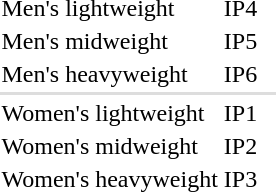<table>
<tr>
<td>Men's lightweight</td>
<td>IP4</td>
<td nowrap></td>
<td></td>
<td></td>
</tr>
<tr>
<td>Men's midweight</td>
<td>IP5</td>
<td></td>
<td nowrap></td>
<td></td>
</tr>
<tr>
<td>Men's heavyweight</td>
<td>IP6</td>
<td></td>
<td></td>
<td nowrap></td>
</tr>
<tr bgcolor=#dddddd>
<td colspan=5></td>
</tr>
<tr>
<td>Women's lightweight</td>
<td>IP1</td>
<td></td>
<td></td>
<td></td>
</tr>
<tr>
<td>Women's midweight</td>
<td>IP2</td>
<td></td>
<td></td>
<td></td>
</tr>
<tr>
<td>Women's heavyweight</td>
<td>IP3</td>
<td></td>
<td></td>
<td></td>
</tr>
</table>
